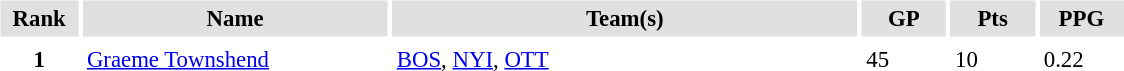<table id="Table3" cellspacing="3" cellpadding="3" style="font-size:95%;">
<tr style="text-align:center; background:#e0e0e0">
<th style="width:3em;">Rank</th>
<th style="width:13em;">Name</th>
<th style="width:20em;">Team(s)</th>
<th style="width:3.3em;">GP</th>
<th style="width:3.3em;">Pts</th>
<th style="width:3.3em;">PPG</th>
</tr>
<tr>
<th>1</th>
<td><a href='#'>Graeme Townshend</a></td>
<td><a href='#'>BOS</a>, <a href='#'>NYI</a>, <a href='#'>OTT</a></td>
<td>45</td>
<td>10</td>
<td>0.22</td>
</tr>
</table>
